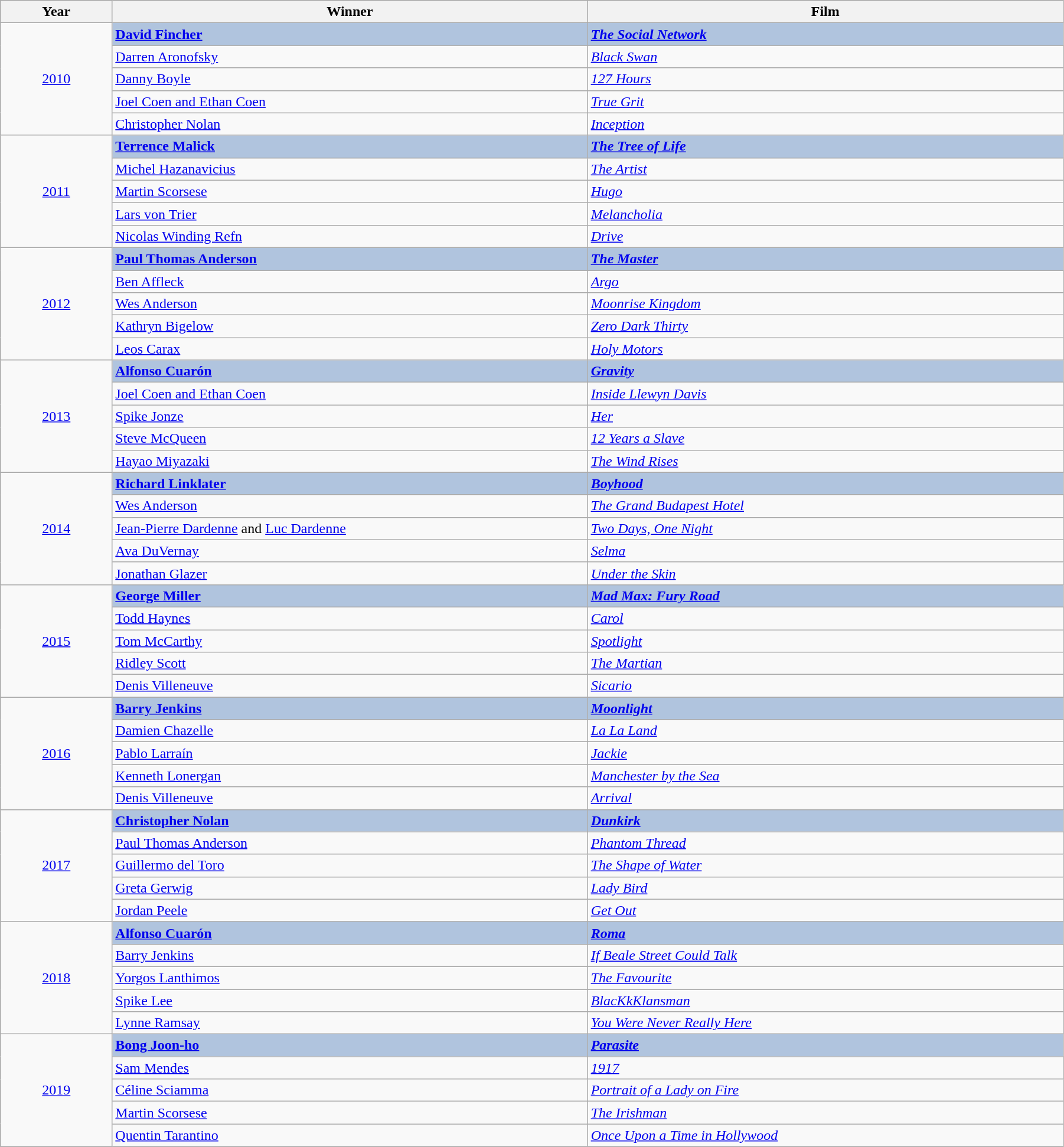<table class="wikitable" width="95%" cellpadding="5">
<tr>
<th width="100"><strong>Year</strong></th>
<th width="450"><strong>Winner</strong></th>
<th width="450"><strong>Film</strong></th>
</tr>
<tr>
<td rowspan="5" style="text-align:center;"><a href='#'>2010</a></td>
<td style="background:#B0C4DE;"><strong><a href='#'>David Fincher</a></strong></td>
<td style="background:#B0C4DE;"><strong><em><a href='#'>The Social Network</a></em></strong></td>
</tr>
<tr>
<td><a href='#'>Darren Aronofsky</a></td>
<td><em><a href='#'>Black Swan</a></em></td>
</tr>
<tr>
<td><a href='#'>Danny Boyle</a></td>
<td><em><a href='#'>127 Hours</a></em></td>
</tr>
<tr>
<td><a href='#'>Joel Coen and Ethan Coen</a></td>
<td><em><a href='#'>True Grit</a></em></td>
</tr>
<tr>
<td><a href='#'>Christopher Nolan</a></td>
<td><em><a href='#'>Inception</a></em></td>
</tr>
<tr>
<td rowspan="5" style="text-align:center;"><a href='#'>2011</a></td>
<td style="background:#B0C4DE;"><strong><a href='#'>Terrence Malick</a></strong></td>
<td style="background:#B0C4DE;"><strong><em><a href='#'>The Tree of Life</a></em></strong></td>
</tr>
<tr>
<td><a href='#'>Michel Hazanavicius</a></td>
<td><em><a href='#'>The Artist</a></em></td>
</tr>
<tr>
<td><a href='#'>Martin Scorsese</a></td>
<td><em><a href='#'>Hugo</a></em></td>
</tr>
<tr>
<td><a href='#'>Lars von Trier</a></td>
<td><em><a href='#'>Melancholia</a></em></td>
</tr>
<tr>
<td><a href='#'>Nicolas Winding Refn</a></td>
<td><em><a href='#'>Drive</a></em></td>
</tr>
<tr>
<td rowspan="5" style="text-align:center;"><a href='#'>2012</a></td>
<td style="background:#B0C4DE;"><strong><a href='#'>Paul Thomas Anderson</a></strong></td>
<td style="background:#B0C4DE;"><strong><em><a href='#'>The Master</a></em></strong></td>
</tr>
<tr>
<td><a href='#'>Ben Affleck</a></td>
<td><em><a href='#'>Argo</a></em></td>
</tr>
<tr>
<td><a href='#'>Wes Anderson</a></td>
<td><em><a href='#'>Moonrise Kingdom</a></em></td>
</tr>
<tr>
<td><a href='#'>Kathryn Bigelow</a></td>
<td><em><a href='#'>Zero Dark Thirty</a></em></td>
</tr>
<tr>
<td><a href='#'>Leos Carax</a></td>
<td><em><a href='#'>Holy Motors</a></em></td>
</tr>
<tr>
<td rowspan="5" style="text-align:center;"><a href='#'>2013</a></td>
<td style="background:#B0C4DE;"><strong><a href='#'>Alfonso Cuarón</a></strong></td>
<td style="background:#B0C4DE;"><strong><em><a href='#'>Gravity</a></em></strong></td>
</tr>
<tr>
<td><a href='#'>Joel Coen and Ethan Coen</a></td>
<td><em><a href='#'>Inside Llewyn Davis</a></em></td>
</tr>
<tr>
<td><a href='#'>Spike Jonze</a></td>
<td><em><a href='#'>Her</a></em></td>
</tr>
<tr>
<td><a href='#'>Steve McQueen</a></td>
<td><em><a href='#'>12 Years a Slave</a></em></td>
</tr>
<tr>
<td><a href='#'>Hayao Miyazaki</a></td>
<td><em><a href='#'>The Wind Rises</a></em></td>
</tr>
<tr>
<td rowspan="5" style="text-align:center;"><a href='#'>2014</a></td>
<td style="background:#B0C4DE;"><strong><a href='#'>Richard Linklater</a></strong></td>
<td style="background:#B0C4DE;"><strong><em><a href='#'>Boyhood</a></em></strong></td>
</tr>
<tr>
<td><a href='#'>Wes Anderson</a></td>
<td><em><a href='#'>The Grand Budapest Hotel</a></em></td>
</tr>
<tr>
<td><a href='#'>Jean-Pierre Dardenne</a> and <a href='#'>Luc Dardenne</a></td>
<td><em><a href='#'>Two Days, One Night</a></em></td>
</tr>
<tr>
<td><a href='#'>Ava DuVernay</a></td>
<td><em><a href='#'>Selma</a></em></td>
</tr>
<tr>
<td><a href='#'>Jonathan Glazer</a></td>
<td><em><a href='#'>Under the Skin</a></em></td>
</tr>
<tr>
<td rowspan="5" style="text-align:center;"><a href='#'>2015</a></td>
<td style="background:#B0C4DE;"><strong><a href='#'>George Miller</a></strong></td>
<td style="background:#B0C4DE;"><strong><em><a href='#'>Mad Max: Fury Road</a></em></strong></td>
</tr>
<tr>
<td><a href='#'>Todd Haynes</a></td>
<td><em><a href='#'>Carol</a></em></td>
</tr>
<tr>
<td><a href='#'>Tom McCarthy</a></td>
<td><em><a href='#'>Spotlight</a></em></td>
</tr>
<tr>
<td><a href='#'>Ridley Scott</a></td>
<td><em><a href='#'>The Martian</a></em></td>
</tr>
<tr>
<td><a href='#'>Denis Villeneuve</a></td>
<td><em><a href='#'>Sicario</a></em></td>
</tr>
<tr>
<td rowspan="5" style="text-align:center;"><a href='#'>2016</a></td>
<td style="background:#B0C4DE;"><strong><a href='#'>Barry Jenkins</a></strong></td>
<td style="background:#B0C4DE;"><strong><em><a href='#'>Moonlight</a></em></strong></td>
</tr>
<tr>
<td><a href='#'>Damien Chazelle</a></td>
<td><em><a href='#'>La La Land</a></em></td>
</tr>
<tr>
<td><a href='#'>Pablo Larraín</a></td>
<td><em><a href='#'>Jackie</a></em></td>
</tr>
<tr>
<td><a href='#'>Kenneth Lonergan</a></td>
<td><em><a href='#'>Manchester by the Sea</a></em></td>
</tr>
<tr>
<td><a href='#'>Denis Villeneuve</a></td>
<td><em><a href='#'>Arrival</a></em></td>
</tr>
<tr>
<td rowspan="5" style="text-align:center;"><a href='#'>2017</a></td>
<td style="background:#B0C4DE;"><strong><a href='#'>Christopher Nolan</a></strong></td>
<td style="background:#B0C4DE;"><strong><em><a href='#'>Dunkirk</a></em></strong></td>
</tr>
<tr>
<td><a href='#'>Paul Thomas Anderson</a></td>
<td><em><a href='#'>Phantom Thread</a></em></td>
</tr>
<tr>
<td><a href='#'>Guillermo del Toro</a></td>
<td><em><a href='#'>The Shape of Water</a></em></td>
</tr>
<tr>
<td><a href='#'>Greta Gerwig</a></td>
<td><em><a href='#'>Lady Bird</a></em></td>
</tr>
<tr>
<td><a href='#'>Jordan Peele</a></td>
<td><em><a href='#'>Get Out</a></em></td>
</tr>
<tr>
<td rowspan="5" style="text-align:center;"><a href='#'>2018</a></td>
<td style="background:#B0C4DE;"><strong><a href='#'>Alfonso Cuarón</a></strong></td>
<td style="background:#B0C4DE;"><strong><em><a href='#'>Roma</a></em></strong></td>
</tr>
<tr>
<td><a href='#'>Barry Jenkins</a></td>
<td><em><a href='#'>If Beale Street Could Talk</a></em></td>
</tr>
<tr>
<td><a href='#'>Yorgos Lanthimos</a></td>
<td><em><a href='#'>The Favourite</a></em></td>
</tr>
<tr>
<td><a href='#'>Spike Lee</a></td>
<td><em><a href='#'>BlacKkKlansman</a></em></td>
</tr>
<tr>
<td><a href='#'>Lynne Ramsay</a></td>
<td><em><a href='#'>You Were Never Really Here</a></em></td>
</tr>
<tr>
<td rowspan="5" style="text-align:center;"><a href='#'>2019</a></td>
<td style="background:#B0C4DE;"><strong><a href='#'>Bong Joon-ho</a></strong></td>
<td style="background:#B0C4DE;"><strong><em><a href='#'>Parasite</a></em></strong></td>
</tr>
<tr>
<td><a href='#'>Sam Mendes</a></td>
<td><em><a href='#'>1917</a></em></td>
</tr>
<tr>
<td><a href='#'>Céline Sciamma</a></td>
<td><em><a href='#'>Portrait of a Lady on Fire</a></em></td>
</tr>
<tr>
<td><a href='#'>Martin Scorsese</a></td>
<td><em><a href='#'>The Irishman</a></em></td>
</tr>
<tr>
<td><a href='#'>Quentin Tarantino</a></td>
<td><em><a href='#'>Once Upon a Time in Hollywood</a></em></td>
</tr>
<tr>
</tr>
</table>
